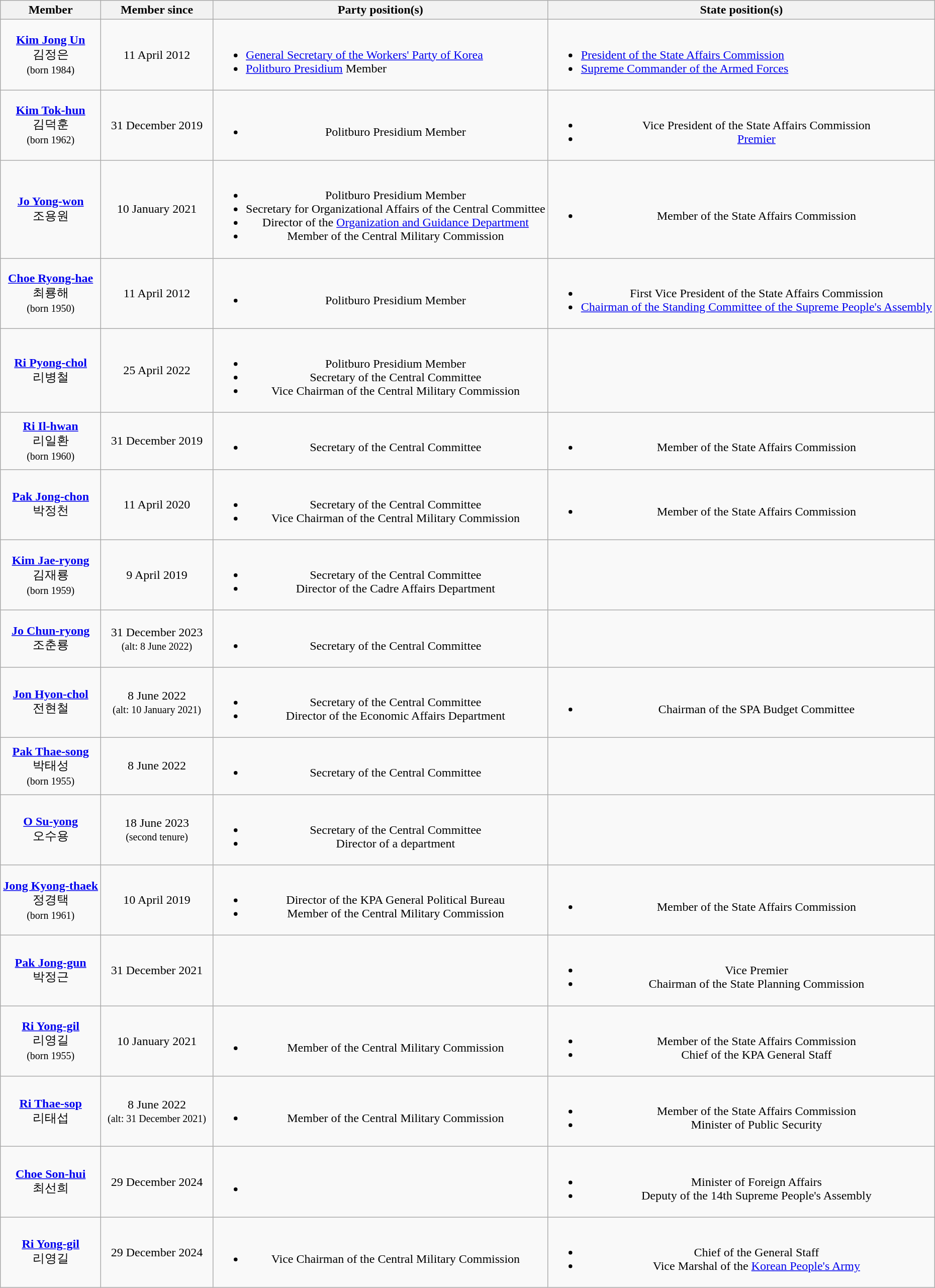<table class="wikitable plainrowheaders" border="1" style="text-align:center;">
<tr>
<th>Member</th>
<th width="12%">Member since</th>
<th>Party position(s)</th>
<th>State position(s)</th>
</tr>
<tr>
<td><strong><a href='#'>Kim Jong Un</a></strong><br>김정은<br><small>(born 1984)</small></td>
<td>11 April 2012</td>
<td align="left"><br><ul><li><a href='#'>General Secretary of the Workers' Party of Korea</a></li><li><a href='#'>Politburo Presidium</a> Member</li></ul></td>
<td align="left"><br><ul><li><a href='#'>President of the State Affairs Commission</a></li><li><a href='#'>Supreme Commander of the Armed Forces</a></li></ul></td>
</tr>
<tr>
<td><strong><a href='#'>Kim Tok-hun</a></strong><br>김덕훈<br><small>(born 1962)</small></td>
<td>31 December 2019</td>
<td><br><ul><li>Politburo Presidium Member</li></ul></td>
<td><br><ul><li>Vice President of the State Affairs Commission</li><li><a href='#'>Premier</a></li></ul></td>
</tr>
<tr>
<td><strong><a href='#'>Jo Yong-won</a></strong><br>조용원</td>
<td>10 January 2021</td>
<td><br><ul><li>Politburo Presidium Member</li><li>Secretary for Organizational Affairs of the Central Committee</li><li>Director of the <a href='#'>Organization and Guidance Department</a></li><li>Member of the Central Military Commission</li></ul></td>
<td><br><ul><li>Member of the State Affairs Commission</li></ul></td>
</tr>
<tr>
<td><strong><a href='#'>Choe Ryong-hae</a></strong><br>최룡해<br><small>(born 1950)</small></td>
<td>11 April 2012</td>
<td><br><ul><li>Politburo Presidium Member</li></ul></td>
<td><br><ul><li>First Vice President of the State Affairs Commission</li><li><a href='#'>Chairman of the Standing Committee of the Supreme People's Assembly</a></li></ul></td>
</tr>
<tr>
<td><strong><a href='#'>Ri Pyong-chol</a></strong><br>리병철</td>
<td>25 April 2022</td>
<td><br><ul><li>Politburo Presidium Member</li><li>Secretary of the Central Committee</li><li>Vice Chairman of the Central Military Commission</li></ul></td>
<td></td>
</tr>
<tr>
<td><strong><a href='#'>Ri Il-hwan</a></strong><br>리일환<br><small>(born 1960)</small></td>
<td>31 December 2019</td>
<td><br><ul><li>Secretary of the Central Committee</li></ul></td>
<td><br><ul><li>Member of the State Affairs Commission</li></ul></td>
</tr>
<tr>
<td><strong><a href='#'>Pak Jong-chon</a></strong><br>박정천</td>
<td>11 April 2020</td>
<td><br><ul><li>Secretary of the Central Committee</li><li>Vice Chairman of the Central Military Commission</li></ul></td>
<td><br><ul><li>Member of the State Affairs Commission</li></ul></td>
</tr>
<tr>
<td><strong><a href='#'>Kim Jae-ryong</a></strong><br>김재룡<br><small>(born 1959)</small></td>
<td>9 April 2019</td>
<td><br><ul><li>Secretary of the Central Committee</li><li>Director of the Cadre Affairs Department</li></ul></td>
</tr>
<tr>
<td><strong><a href='#'>Jo Chun-ryong</a></strong><br>조춘룡</td>
<td>31 December 2023<br><small>(alt: 8 June 2022)</small></td>
<td><br><ul><li>Secretary of the Central Committee</li></ul></td>
<td></td>
</tr>
<tr>
<td><strong><a href='#'>Jon Hyon-chol</a></strong><br>전현철</td>
<td>8 June 2022<br><small>(alt: 10 January 2021)</small></td>
<td><br><ul><li>Secretary of the Central Committee</li><li>Director of the Economic Affairs Department</li></ul></td>
<td><br><ul><li>Chairman of the SPA Budget Committee</li></ul></td>
</tr>
<tr>
<td><strong><a href='#'>Pak Thae-song</a></strong><br>박태성<br><small>(born 1955)</small></td>
<td>8 June 2022</td>
<td><br><ul><li>Secretary of the Central Committee</li></ul></td>
<td></td>
</tr>
<tr>
<td><strong><a href='#'>O Su-yong</a></strong><br>오수용</td>
<td>18 June 2023<br><small>(second tenure)</small></td>
<td><br><ul><li>Secretary of the Central Committee</li><li>Director of a department</li></ul></td>
<td></td>
</tr>
<tr>
<td><strong><a href='#'>Jong Kyong-thaek</a></strong><br>정경택<br><small>(born 1961)</small></td>
<td>10 April 2019</td>
<td><br><ul><li>Director of the KPA General Political Bureau</li><li>Member of the Central Military Commission</li></ul></td>
<td><br><ul><li>Member of the State Affairs Commission</li></ul></td>
</tr>
<tr>
<td><strong><a href='#'>Pak Jong-gun</a></strong><br>박정근</td>
<td>31 December 2021</td>
<td></td>
<td><br><ul><li>Vice Premier</li><li>Chairman of the State Planning Commission</li></ul></td>
</tr>
<tr>
<td><strong><a href='#'>Ri Yong-gil</a></strong><br>리영길<br><small>(born 1955)</small></td>
<td>10 January 2021</td>
<td><br><ul><li>Member of the Central Military Commission</li></ul></td>
<td><br><ul><li>Member of the State Affairs Commission</li><li>Chief of the KPA General Staff</li></ul></td>
</tr>
<tr>
<td><strong><a href='#'>Ri Thae-sop</a></strong><br>리태섭</td>
<td>8 June 2022<br><small>(alt: 31 December 2021)</small></td>
<td><br><ul><li>Member of the Central Military Commission</li></ul></td>
<td><br><ul><li>Member of the State Affairs Commission</li><li>Minister of Public Security</li></ul></td>
</tr>
<tr>
<td><strong><a href='#'>Choe Son-hui</a></strong><br>최선희</td>
<td>29 December 2024</td>
<td><br><ul><li></li></ul></td>
<td><br><ul><li>Minister of Foreign Affairs</li><li>Deputy of the 14th Supreme People's Assembly</li></ul></td>
</tr>
<tr>
<td><strong><a href='#'>Ri Yong-gil</a></strong><br>리영길</td>
<td>29 December 2024</td>
<td><br><ul><li>Vice Chairman of the Central Military Commission</li></ul></td>
<td><br><ul><li>Chief of the General Staff</li><li>Vice Marshal of the <a href='#'>Korean People's Army</a></li></ul></td>
</tr>
</table>
